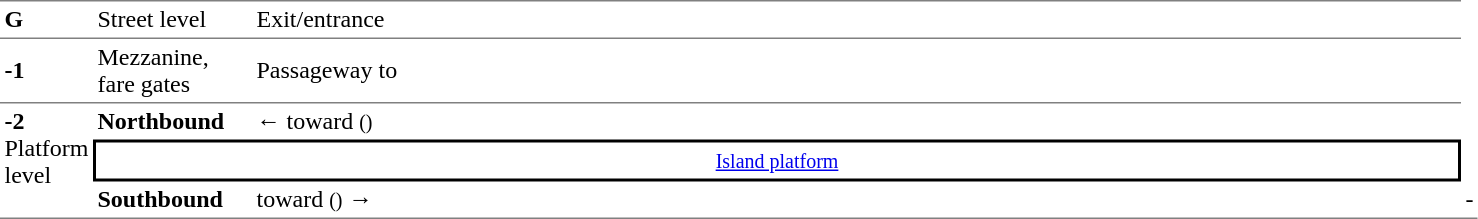<table border=0 cellspacing=0 cellpadding=3>
<tr>
<td style="border-top:solid 1px gray;border-bottom:solid 1px gray;" width=50><strong>G</strong></td>
<td style="border-top:solid 1px gray;border-bottom:solid 1px gray;" width=100>Street level</td>
<td style="border-top:solid 1px gray;border-bottom:solid 1px gray;" width=800>Exit/entrance</td>
</tr>
<tr>
<td style="border-bottom:solid 1px gray;" width=50><strong>-1</strong></td>
<td style="border-bottom:solid 1px gray;" width=100>Mezzanine, fare gates</td>
<td style="border-bottom:solid 1px gray;" width=800>Passageway to </td>
</tr>
<tr>
<td style="border-bottom:solid 1px gray;" rowspan=4 valign=top><strong>-2</strong><br>Platform level</td>
<td><strong>Northbound</strong></td>
<td>←  toward  <small>()</small></td>
</tr>
<tr>
<td style="border-top:solid 2px black;border-right:solid 2px black;border-left:solid 2px black;border-bottom:solid 2px black;text-align:center;" colspan=2><small><a href='#'>Island platform</a> </small></td>
</tr>
<tr>
<td style="border-bottom:solid 1px gray;"><strong>Southbound</strong></td>
<td style="border-bottom:solid 1px gray;">  toward  <small>()</small> →</td>
<td style="border-bottom:solid 1px gray;">-</td>
</tr>
</table>
